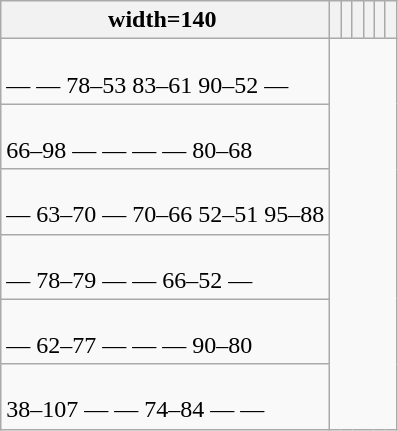<table class="wikitable" style="text-align:center;">
<tr>
<th>width=140 </th>
<th></th>
<th></th>
<th></th>
<th></th>
<th></th>
<th></th>
</tr>
<tr>
<td style="text-align:left;"><br> —
 —
 78–53
 83–61
 90–52
 —</td>
</tr>
<tr>
<td style="text-align:left;"><br> 66–98
 —
 —
 —
 —
 80–68</td>
</tr>
<tr>
<td style="text-align:left;"><br> —
 63–70
 —
 70–66
 52–51
 95–88</td>
</tr>
<tr>
<td style="text-align:left;"><br> —
 78–79
 —
 —
 66–52
 —</td>
</tr>
<tr>
<td style="text-align:left;"><br> —
 62–77
 —
 —
 —
 90–80</td>
</tr>
<tr>
<td style="text-align:left;"><br> 38–107
 —
 —
 74–84
 —
 —</td>
</tr>
</table>
